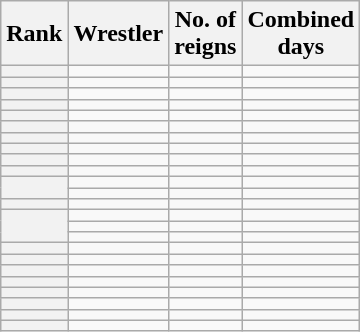<table class="wikitable sortable" style="text-align: center">
<tr>
<th>Rank</th>
<th>Wrestler</th>
<th>No. of<br>reigns</th>
<th>Combined<br>days</th>
</tr>
<tr>
<th scope="row"></th>
<td></td>
<td></td>
<td></td>
</tr>
<tr>
<th scope="row"></th>
<td></td>
<td></td>
<td></td>
</tr>
<tr>
<th scope="row"></th>
<td></td>
<td></td>
<td></td>
</tr>
<tr>
<th scope="row"></th>
<td></td>
<td></td>
<td></td>
</tr>
<tr>
<th scope="row"></th>
<td></td>
<td></td>
<td></td>
</tr>
<tr>
<th scope="row"></th>
<td></td>
<td></td>
<td></td>
</tr>
<tr>
<th scope="row"></th>
<td></td>
<td></td>
<td></td>
</tr>
<tr>
<th scope="row"></th>
<td></td>
<td></td>
<td></td>
</tr>
<tr>
<th scope="row"></th>
<td></td>
<td></td>
<td></td>
</tr>
<tr>
<th scope="row"></th>
<td></td>
<td></td>
<td></td>
</tr>
<tr>
<th rowspan=2></th>
<td></td>
<td></td>
<td></td>
</tr>
<tr>
<td></td>
<td></td>
<td></td>
</tr>
<tr>
<th scope="row"></th>
<td></td>
<td></td>
<td></td>
</tr>
<tr>
<th rowspan=3></th>
<td></td>
<td></td>
<td></td>
</tr>
<tr>
<td></td>
<td></td>
<td></td>
</tr>
<tr>
<td></td>
<td></td>
<td></td>
</tr>
<tr>
<th scope="row"></th>
<td></td>
<td></td>
<td></td>
</tr>
<tr>
<th scope="row"></th>
<td></td>
<td></td>
<td></td>
</tr>
<tr>
<th scope="row"></th>
<td></td>
<td></td>
<td></td>
</tr>
<tr>
<th scope="row"></th>
<td></td>
<td></td>
<td></td>
</tr>
<tr>
<th scope="row"></th>
<td></td>
<td></td>
<td></td>
</tr>
<tr>
<th scope="row"></th>
<td></td>
<td></td>
<td></td>
</tr>
<tr>
<th scope="row"></th>
<td></td>
<td></td>
<td></td>
</tr>
<tr>
<th scope="row"></th>
<td></td>
<td></td>
<td></td>
</tr>
</table>
